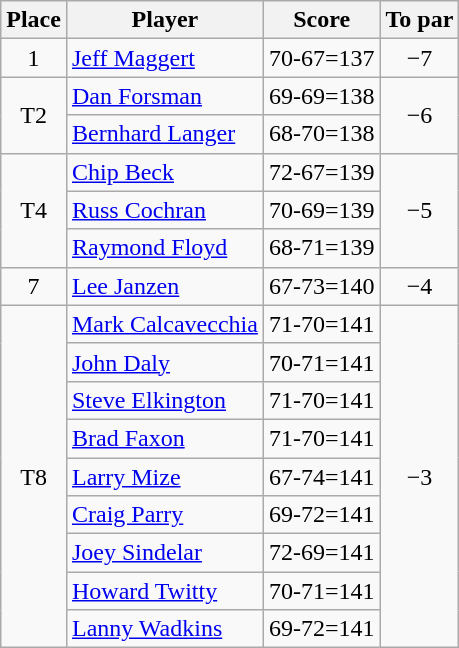<table class="wikitable">
<tr>
<th>Place</th>
<th>Player</th>
<th>Score</th>
<th>To par</th>
</tr>
<tr>
<td align=center>1</td>
<td> <a href='#'>Jeff Maggert</a></td>
<td align=center>70-67=137</td>
<td align=center>−7</td>
</tr>
<tr>
<td rowspan="2" align=center>T2</td>
<td> <a href='#'>Dan Forsman</a></td>
<td align=center>69-69=138</td>
<td rowspan="2" align=center>−6</td>
</tr>
<tr>
<td> <a href='#'>Bernhard Langer</a></td>
<td align=center>68-70=138</td>
</tr>
<tr>
<td rowspan="3" align=center>T4</td>
<td> <a href='#'>Chip Beck</a></td>
<td align=center>72-67=139</td>
<td rowspan="3" align=center>−5</td>
</tr>
<tr>
<td> <a href='#'>Russ Cochran</a></td>
<td align=center>70-69=139</td>
</tr>
<tr>
<td> <a href='#'>Raymond Floyd</a></td>
<td align=center>68-71=139</td>
</tr>
<tr>
<td align=center>7</td>
<td> <a href='#'>Lee Janzen</a></td>
<td align=center>67-73=140</td>
<td align=center>−4</td>
</tr>
<tr>
<td rowspan="9" align=center>T8</td>
<td> <a href='#'>Mark Calcavecchia</a></td>
<td align=center>71-70=141</td>
<td rowspan="9" align=center>−3</td>
</tr>
<tr>
<td> <a href='#'>John Daly</a></td>
<td align=center>70-71=141</td>
</tr>
<tr>
<td> <a href='#'>Steve Elkington</a></td>
<td align=center>71-70=141</td>
</tr>
<tr>
<td> <a href='#'>Brad Faxon</a></td>
<td align=center>71-70=141</td>
</tr>
<tr>
<td> <a href='#'>Larry Mize</a></td>
<td align=center>67-74=141</td>
</tr>
<tr>
<td> <a href='#'>Craig Parry</a></td>
<td align=center>69-72=141</td>
</tr>
<tr>
<td> <a href='#'>Joey Sindelar</a></td>
<td align=center>72-69=141</td>
</tr>
<tr>
<td> <a href='#'>Howard Twitty</a></td>
<td align=center>70-71=141</td>
</tr>
<tr>
<td> <a href='#'>Lanny Wadkins</a></td>
<td align=center>69-72=141</td>
</tr>
</table>
